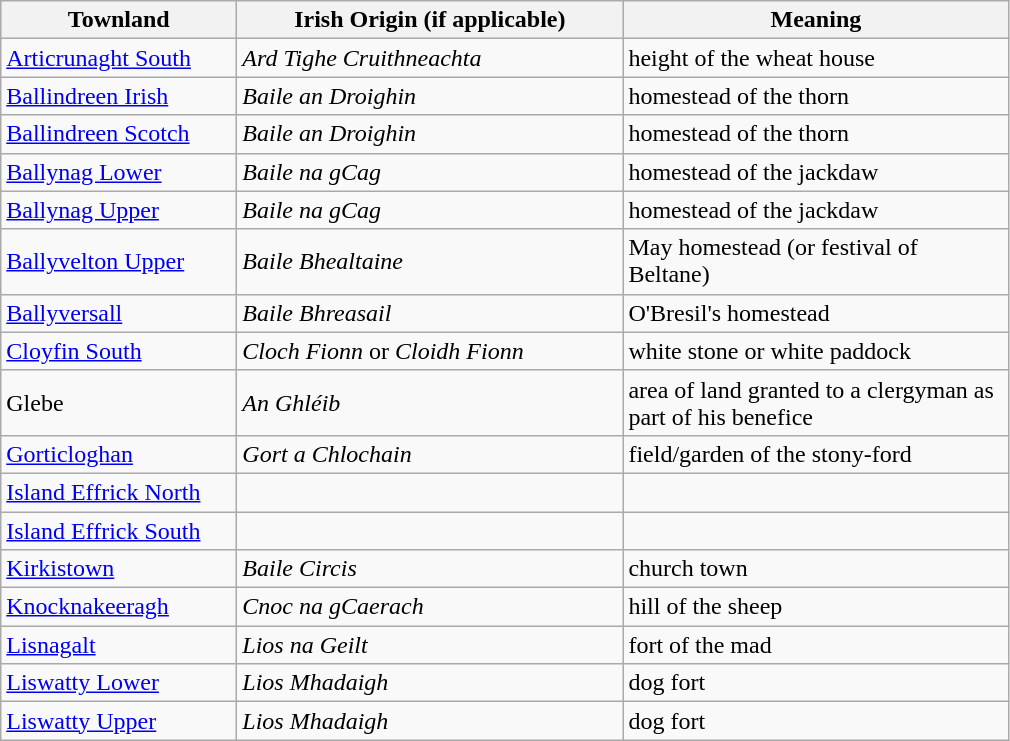<table class="wikitable" style="border:1px solid darkgray;">
<tr>
<th width="150">Townland</th>
<th width="250">Irish Origin (if applicable)</th>
<th width="250">Meaning</th>
</tr>
<tr>
<td><a href='#'>Articrunaght South</a></td>
<td><em>Ard Tighe Cruithneachta</em></td>
<td>height of the wheat house</td>
</tr>
<tr>
<td><a href='#'>Ballindreen Irish</a></td>
<td><em>Baile an Droighin</em></td>
<td>homestead of the thorn</td>
</tr>
<tr>
<td><a href='#'>Ballindreen Scotch</a></td>
<td><em>Baile an Droighin</em></td>
<td>homestead of the thorn</td>
</tr>
<tr>
<td><a href='#'>Ballynag Lower</a></td>
<td><em>Baile na gCag</em></td>
<td>homestead of the jackdaw</td>
</tr>
<tr>
<td><a href='#'>Ballynag Upper</a></td>
<td><em>Baile na gCag</em></td>
<td>homestead of the jackdaw</td>
</tr>
<tr>
<td><a href='#'>Ballyvelton Upper</a></td>
<td><em>Baile Bhealtaine</em></td>
<td>May homestead (or festival of Beltane)</td>
</tr>
<tr>
<td><a href='#'>Ballyversall</a></td>
<td><em>Baile Bhreasail</em></td>
<td>O'Bresil's homestead</td>
</tr>
<tr>
<td><a href='#'>Cloyfin South</a></td>
<td><em>Cloch Fionn</em> or <em>Cloidh Fionn</em></td>
<td>white stone or white paddock</td>
</tr>
<tr>
<td>Glebe</td>
<td><em>An Ghléib</em></td>
<td>area of land granted to a clergyman as part of his benefice</td>
</tr>
<tr>
<td><a href='#'>Gorticloghan</a></td>
<td><em>Gort a Chlochain</em></td>
<td>field/garden of the stony-ford</td>
</tr>
<tr>
<td><a href='#'>Island Effrick North</a></td>
<td></td>
<td></td>
</tr>
<tr>
<td><a href='#'>Island Effrick South</a></td>
<td></td>
<td></td>
</tr>
<tr>
<td><a href='#'>Kirkistown</a></td>
<td><em>Baile Circis</em></td>
<td>church town</td>
</tr>
<tr>
<td><a href='#'>Knocknakeeragh</a></td>
<td><em>Cnoc na gCaerach</em></td>
<td>hill of the sheep</td>
</tr>
<tr>
<td><a href='#'>Lisnagalt</a></td>
<td><em>Lios na Geilt</em></td>
<td>fort of the mad</td>
</tr>
<tr>
<td><a href='#'>Liswatty Lower</a></td>
<td><em>Lios Mhadaigh</em></td>
<td>dog fort</td>
</tr>
<tr>
<td><a href='#'>Liswatty Upper</a></td>
<td><em>Lios Mhadaigh</em></td>
<td>dog fort</td>
</tr>
</table>
